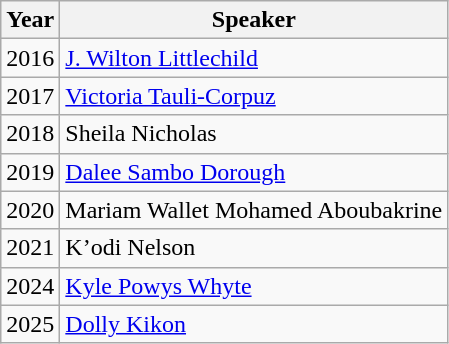<table class="wikitable">
<tr>
<th>Year</th>
<th>Speaker</th>
</tr>
<tr>
<td>2016</td>
<td><a href='#'>J. Wilton Littlechild</a></td>
</tr>
<tr>
<td>2017</td>
<td><a href='#'>Victoria Tauli-Corpuz</a></td>
</tr>
<tr>
<td>2018</td>
<td>Sheila Nicholas</td>
</tr>
<tr>
<td>2019</td>
<td><a href='#'>Dalee Sambo Dorough</a></td>
</tr>
<tr>
<td>2020</td>
<td>Mariam Wallet Mohamed Aboubakrine</td>
</tr>
<tr>
<td>2021</td>
<td>K’odi Nelson</td>
</tr>
<tr>
<td>2024</td>
<td><a href='#'>Kyle Powys Whyte</a></td>
</tr>
<tr>
<td>2025</td>
<td><a href='#'>Dolly Kikon</a></td>
</tr>
</table>
